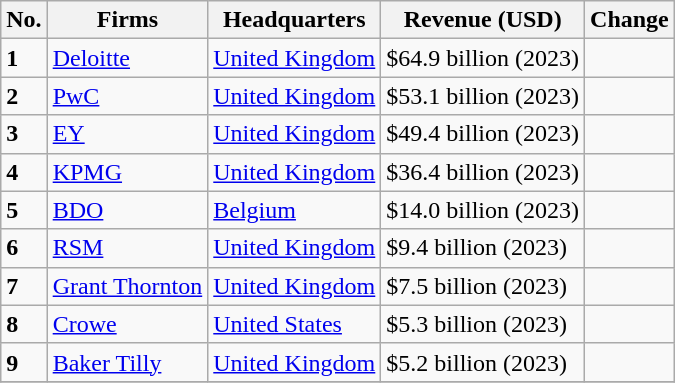<table class="wikitable sortable">
<tr>
<th>No.</th>
<th>Firms</th>
<th><strong>Headquarters</strong></th>
<th>Revenue (USD)</th>
<th>Change</th>
</tr>
<tr>
<td><strong>1</strong></td>
<td><a href='#'>Deloitte</a></td>
<td> <a href='#'>United Kingdom</a></td>
<td>$64.9 billion (2023)</td>
<td align=center></td>
</tr>
<tr>
<td><strong>2</strong></td>
<td><a href='#'>PwC</a></td>
<td> <a href='#'>United Kingdom</a></td>
<td>$53.1 billion (2023)</td>
<td align=center></td>
</tr>
<tr>
<td><strong>3</strong></td>
<td><a href='#'>EY</a></td>
<td> <a href='#'>United Kingdom</a></td>
<td>$49.4 billion (2023)</td>
<td align=center></td>
</tr>
<tr>
<td><strong>4</strong></td>
<td><a href='#'>KPMG</a></td>
<td> <a href='#'>United Kingdom</a></td>
<td>$36.4 billion (2023)</td>
<td align=center></td>
</tr>
<tr>
<td><strong>5</strong></td>
<td><a href='#'>BDO</a></td>
<td> <a href='#'>Belgium</a></td>
<td>$14.0 billion (2023)</td>
<td align=center></td>
</tr>
<tr>
<td><strong>6</strong></td>
<td><a href='#'>RSM</a></td>
<td> <a href='#'>United Kingdom</a></td>
<td>$9.4 billion (2023)</td>
<td align=center></td>
</tr>
<tr>
<td><strong>7</strong></td>
<td><a href='#'>Grant Thornton</a></td>
<td> <a href='#'>United Kingdom</a></td>
<td>$7.5 billion (2023)</td>
<td align=center></td>
</tr>
<tr>
<td><strong>8</strong></td>
<td><a href='#'>Crowe</a></td>
<td> <a href='#'>United States</a></td>
<td>$5.3 billion (2023)</td>
<td align=center></td>
</tr>
<tr>
<td><strong>9</strong></td>
<td><a href='#'>Baker Tilly</a></td>
<td> <a href='#'>United Kingdom</a></td>
<td>$5.2 billion (2023)</td>
<td align=center></td>
</tr>
<tr>
</tr>
</table>
